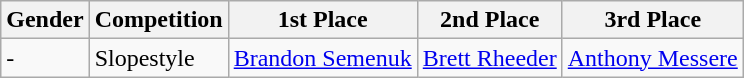<table class="wikitable">
<tr>
<th>Gender</th>
<th>Competition</th>
<th>1st Place</th>
<th>2nd Place</th>
<th>3rd Place</th>
</tr>
<tr>
<td>-</td>
<td>Slopestyle</td>
<td><a href='#'>Brandon Semenuk</a></td>
<td><a href='#'>Brett Rheeder</a></td>
<td><a href='#'>Anthony Messere</a></td>
</tr>
</table>
